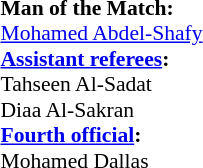<table width=50% style="font-size: 90%">
<tr>
<td><br><strong>Man of the Match:</strong><br> 
<a href='#'>Mohamed Abdel-Shafy</a><br><strong><a href='#'>Assistant referees</a>:</strong><br>
Tahseen Al-Sadat <br> Diaa Al-Sakran
<br><strong><a href='#'>Fourth official</a>:</strong>
<br> Mohamed Dallas</td>
</tr>
</table>
